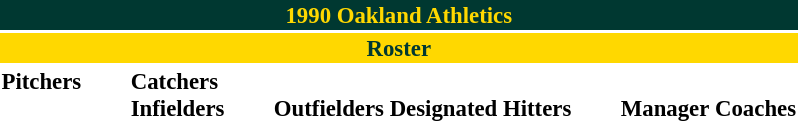<table class="toccolours" style="font-size: 95%;">
<tr>
<th colspan="10" style="background-color: #003831; color: #FFD800; text-align: center;">1990 Oakland Athletics</th>
</tr>
<tr>
<td colspan="10" style="background-color: #FFD800; color: #003831; text-align: center;"><strong>Roster</strong></td>
</tr>
<tr>
<td valign="top"><strong>Pitchers</strong><br>













</td>
<td width="25px"></td>
<td valign="top"><strong>Catchers</strong><br>



<strong>Infielders</strong>








</td>
<td width="25px"></td>
<td valign="top"><br><strong>Outfielders</strong>











<strong>Designated Hitters</strong>
</td>
<td width="25px"></td>
<td valign="top"><br><strong>Manager</strong>

<strong>Coaches</strong>





</td>
</tr>
</table>
